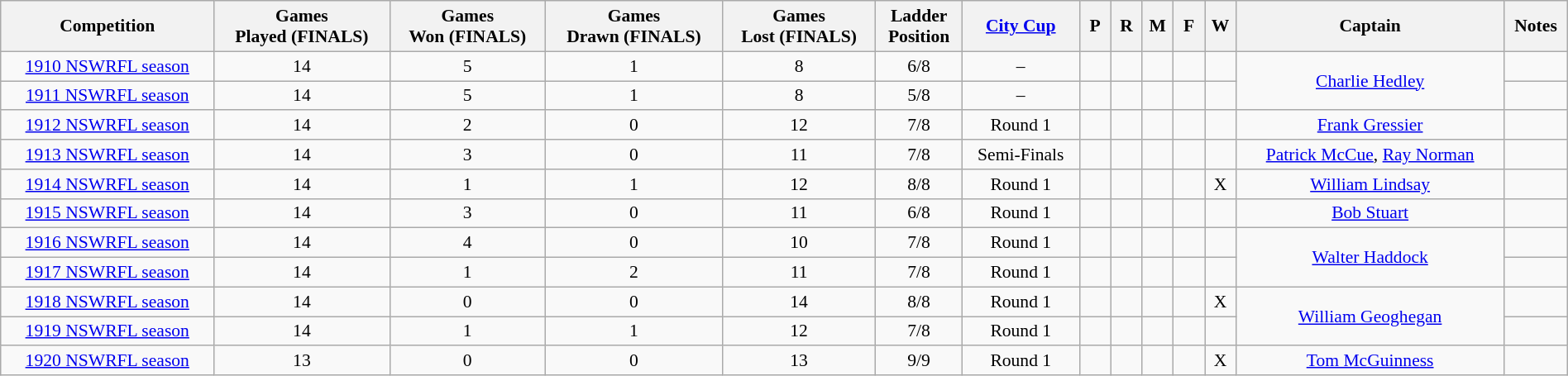<table class="wikitable" style="width:100%; font-size:90%; text-align:center;">
<tr>
<th>Competition</th>
<th>Games<br>Played
(FINALS)</th>
<th>Games<br>Won
(FINALS)</th>
<th>Games<br>Drawn
(FINALS)</th>
<th>Games<br>Lost
(FINALS)</th>
<th>Ladder<br>Position</th>
<th><a href='#'>City Cup</a></th>
<th style="width:2%;">P</th>
<th style="width:2%;">R</th>
<th style="width:2%;">M</th>
<th style="width:2%;">F</th>
<th style="width:2%;">W</th>
<th>Captain</th>
<th>Notes</th>
</tr>
<tr>
<td><a href='#'>1910 NSWRFL season</a></td>
<td>14</td>
<td>5</td>
<td>1</td>
<td>8</td>
<td>6/8</td>
<td>–</td>
<td></td>
<td></td>
<td></td>
<td></td>
<td></td>
<td rowspan="2"><a href='#'>Charlie Hedley</a></td>
<td></td>
</tr>
<tr>
<td><a href='#'>1911 NSWRFL season</a></td>
<td>14</td>
<td>5</td>
<td>1</td>
<td>8</td>
<td>5/8</td>
<td>–</td>
<td></td>
<td></td>
<td></td>
<td></td>
<td></td>
<td></td>
</tr>
<tr>
<td><a href='#'>1912 NSWRFL season</a></td>
<td>14</td>
<td>2</td>
<td>0</td>
<td>12</td>
<td>7/8</td>
<td>Round 1</td>
<td></td>
<td></td>
<td></td>
<td></td>
<td></td>
<td><a href='#'>Frank Gressier</a></td>
<td></td>
</tr>
<tr>
<td><a href='#'>1913 NSWRFL season</a></td>
<td>14</td>
<td>3</td>
<td>0</td>
<td>11</td>
<td>7/8</td>
<td>Semi-Finals</td>
<td></td>
<td></td>
<td></td>
<td></td>
<td></td>
<td><a href='#'>Patrick McCue</a>, <a href='#'>Ray Norman</a></td>
<td></td>
</tr>
<tr>
<td><a href='#'>1914 NSWRFL season</a></td>
<td>14</td>
<td>1</td>
<td>1</td>
<td>12</td>
<td>8/8</td>
<td>Round 1</td>
<td></td>
<td></td>
<td></td>
<td></td>
<td>X</td>
<td><a href='#'>William Lindsay</a></td>
<td></td>
</tr>
<tr>
<td><a href='#'>1915 NSWRFL season</a></td>
<td>14</td>
<td>3</td>
<td>0</td>
<td>11</td>
<td>6/8</td>
<td>Round 1</td>
<td></td>
<td></td>
<td></td>
<td></td>
<td></td>
<td><a href='#'>Bob Stuart</a></td>
<td></td>
</tr>
<tr>
<td><a href='#'>1916 NSWRFL season</a></td>
<td>14</td>
<td>4</td>
<td>0</td>
<td>10</td>
<td>7/8</td>
<td>Round 1</td>
<td></td>
<td></td>
<td></td>
<td></td>
<td></td>
<td rowspan="2"><a href='#'>Walter Haddock</a></td>
<td></td>
</tr>
<tr>
<td><a href='#'>1917 NSWRFL season</a></td>
<td>14</td>
<td>1</td>
<td>2</td>
<td>11</td>
<td>7/8</td>
<td>Round 1</td>
<td></td>
<td></td>
<td></td>
<td></td>
<td></td>
<td></td>
</tr>
<tr>
<td><a href='#'>1918 NSWRFL season</a></td>
<td>14</td>
<td>0</td>
<td>0</td>
<td>14</td>
<td>8/8</td>
<td>Round 1</td>
<td></td>
<td></td>
<td></td>
<td></td>
<td>X</td>
<td rowspan="2"><a href='#'>William Geoghegan</a></td>
<td></td>
</tr>
<tr>
<td><a href='#'>1919 NSWRFL season</a></td>
<td>14</td>
<td>1</td>
<td>1</td>
<td>12</td>
<td>7/8</td>
<td>Round 1</td>
<td></td>
<td></td>
<td></td>
<td></td>
<td></td>
<td></td>
</tr>
<tr>
<td><a href='#'>1920 NSWRFL season</a></td>
<td>13</td>
<td>0</td>
<td>0</td>
<td>13</td>
<td>9/9</td>
<td>Round 1</td>
<td></td>
<td></td>
<td></td>
<td></td>
<td>X</td>
<td><a href='#'>Tom McGuinness</a></td>
<td></td>
</tr>
</table>
